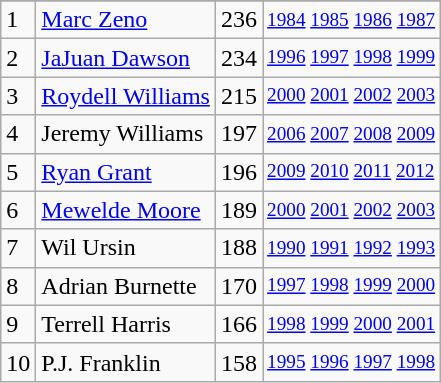<table class="wikitable">
<tr>
</tr>
<tr>
<td>1</td>
<td><a href='#'>Marc Zeno</a></td>
<td>236</td>
<td style="font-size:80%;"><a href='#'>1984</a> <a href='#'>1985</a> <a href='#'>1986</a> <a href='#'>1987</a></td>
</tr>
<tr>
<td>2</td>
<td><a href='#'>JaJuan Dawson</a></td>
<td>234</td>
<td style="font-size:80%;"><a href='#'>1996</a> <a href='#'>1997</a> <a href='#'>1998</a> <a href='#'>1999</a></td>
</tr>
<tr>
<td>3</td>
<td><a href='#'>Roydell Williams</a></td>
<td>215</td>
<td style="font-size:80%;"><a href='#'>2000</a> <a href='#'>2001</a> <a href='#'>2002</a> <a href='#'>2003</a></td>
</tr>
<tr>
<td>4</td>
<td>Jeremy Williams</td>
<td>197</td>
<td style="font-size:80%;"><a href='#'>2006</a> <a href='#'>2007</a> <a href='#'>2008</a> <a href='#'>2009</a></td>
</tr>
<tr>
<td>5</td>
<td><a href='#'>Ryan Grant</a></td>
<td>196</td>
<td style="font-size:80%;"><a href='#'>2009</a> <a href='#'>2010</a> <a href='#'>2011</a> <a href='#'>2012</a></td>
</tr>
<tr>
<td>6</td>
<td><a href='#'>Mewelde Moore</a></td>
<td>189</td>
<td style="font-size:80%;"><a href='#'>2000</a> <a href='#'>2001</a> <a href='#'>2002</a> <a href='#'>2003</a></td>
</tr>
<tr>
<td>7</td>
<td>Wil Ursin</td>
<td>188</td>
<td style="font-size:80%;"><a href='#'>1990</a> <a href='#'>1991</a> <a href='#'>1992</a> <a href='#'>1993</a></td>
</tr>
<tr>
<td>8</td>
<td>Adrian Burnette</td>
<td>170</td>
<td style="font-size:80%;"><a href='#'>1997</a> <a href='#'>1998</a> <a href='#'>1999</a> <a href='#'>2000</a></td>
</tr>
<tr>
<td>9</td>
<td>Terrell Harris</td>
<td>166</td>
<td style="font-size:80%;"><a href='#'>1998</a> <a href='#'>1999</a> <a href='#'>2000</a> <a href='#'>2001</a></td>
</tr>
<tr>
<td>10</td>
<td>P.J. Franklin</td>
<td>158</td>
<td style="font-size:80%;"><a href='#'>1995</a> <a href='#'>1996</a> <a href='#'>1997</a> <a href='#'>1998</a></td>
</tr>
</table>
